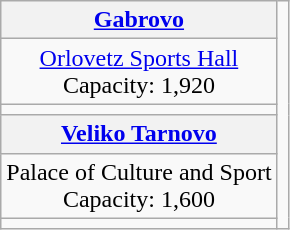<table class="wikitable" style="text-align:center;">
<tr>
<th><a href='#'>Gabrovo</a></th>
<td rowspan=6><br></td>
</tr>
<tr>
<td><a href='#'>Orlovetz Sports Hall</a><br>Capacity: 1,920</td>
</tr>
<tr>
<td></td>
</tr>
<tr>
<th><a href='#'>Veliko Tarnovo</a></th>
</tr>
<tr>
<td>Palace of Culture and Sport<br>Capacity: 1,600</td>
</tr>
<tr>
<td></td>
</tr>
</table>
